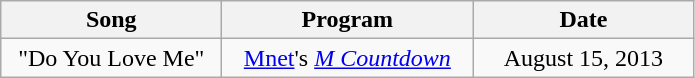<table class="wikitable" style="text-align:center;">
<tr>
<th style="width:140px;">Song</th>
<th style="width:160px;">Program</th>
<th style="width:140px;">Date</th>
</tr>
<tr>
<td>"Do You Love Me"</td>
<td><a href='#'>Mnet</a>'s <em><a href='#'>M Countdown</a></em></td>
<td align="center">August 15, 2013</td>
</tr>
</table>
